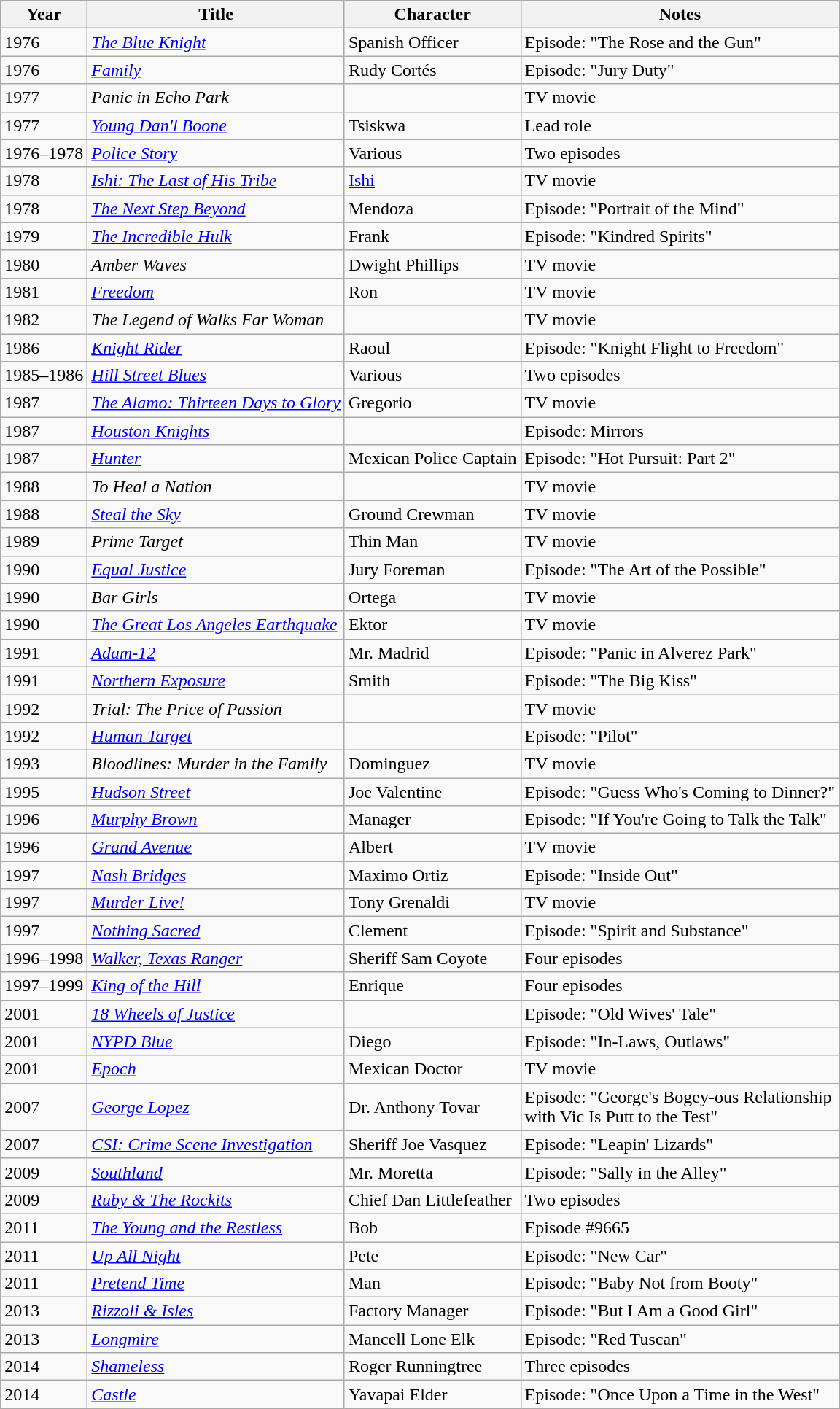<table class="wikitable">
<tr>
<th>Year</th>
<th>Title</th>
<th>Character</th>
<th>Notes</th>
</tr>
<tr>
<td>1976</td>
<td><em><a href='#'>The Blue Knight</a></em></td>
<td>Spanish Officer</td>
<td>Episode: "The Rose and the Gun"</td>
</tr>
<tr>
<td>1976</td>
<td><em><a href='#'>Family</a></em></td>
<td>Rudy Cortés</td>
<td>Episode: "Jury Duty"</td>
</tr>
<tr>
<td>1977</td>
<td><em>Panic in Echo Park</em></td>
<td></td>
<td>TV movie</td>
</tr>
<tr>
<td>1977</td>
<td><em><a href='#'>Young Dan'l Boone</a></em></td>
<td>Tsiskwa</td>
<td>Lead role</td>
</tr>
<tr>
<td>1976–1978</td>
<td><em><a href='#'>Police Story</a></em></td>
<td>Various</td>
<td>Two episodes</td>
</tr>
<tr>
<td>1978</td>
<td><em><a href='#'>Ishi: The Last of His Tribe</a></em></td>
<td><a href='#'>Ishi</a></td>
<td>TV movie</td>
</tr>
<tr>
<td>1978</td>
<td><em><a href='#'>The Next Step Beyond</a></em></td>
<td>Mendoza</td>
<td>Episode: "Portrait of the Mind"</td>
</tr>
<tr>
<td>1979</td>
<td><em><a href='#'>The Incredible Hulk</a></em></td>
<td>Frank</td>
<td>Episode: "Kindred Spirits"</td>
</tr>
<tr>
<td>1980</td>
<td><em>Amber Waves</em></td>
<td>Dwight Phillips</td>
<td>TV movie</td>
</tr>
<tr>
<td>1981</td>
<td><em><a href='#'>Freedom</a></em></td>
<td>Ron</td>
<td>TV movie</td>
</tr>
<tr>
<td>1982</td>
<td><em>The Legend of Walks Far Woman</em></td>
<td></td>
<td>TV movie</td>
</tr>
<tr>
<td>1986</td>
<td><em><a href='#'>Knight Rider</a></em></td>
<td>Raoul</td>
<td>Episode: "Knight Flight to Freedom"</td>
</tr>
<tr>
<td>1985–1986</td>
<td><em><a href='#'>Hill Street Blues</a></em></td>
<td>Various</td>
<td>Two episodes</td>
</tr>
<tr>
<td>1987</td>
<td><em><a href='#'>The Alamo: Thirteen Days to Glory</a></em></td>
<td>Gregorio</td>
<td>TV movie</td>
</tr>
<tr>
<td>1987</td>
<td><em><a href='#'>Houston Knights</a></em></td>
<td></td>
<td>Episode: Mirrors</td>
</tr>
<tr>
<td>1987</td>
<td><em><a href='#'>Hunter</a></em></td>
<td>Mexican Police Captain</td>
<td>Episode: "Hot Pursuit: Part 2"</td>
</tr>
<tr>
<td>1988</td>
<td><em>To Heal a Nation</em></td>
<td></td>
<td>TV movie</td>
</tr>
<tr>
<td>1988</td>
<td><em><a href='#'>Steal the Sky</a></em></td>
<td>Ground Crewman</td>
<td>TV movie</td>
</tr>
<tr>
<td>1989</td>
<td><em>Prime Target</em></td>
<td>Thin Man</td>
<td>TV movie</td>
</tr>
<tr>
<td>1990</td>
<td><em><a href='#'>Equal Justice</a></em></td>
<td>Jury Foreman</td>
<td>Episode: "The Art of the Possible"</td>
</tr>
<tr>
<td>1990</td>
<td><em>Bar Girls</em></td>
<td>Ortega</td>
<td>TV movie</td>
</tr>
<tr>
<td>1990</td>
<td><em><a href='#'>The Great Los Angeles Earthquake</a></em></td>
<td>Ektor</td>
<td>TV movie</td>
</tr>
<tr>
<td>1991</td>
<td><em><a href='#'>Adam-12</a></em></td>
<td>Mr. Madrid</td>
<td>Episode: "Panic in Alverez Park"</td>
</tr>
<tr>
<td>1991</td>
<td><em><a href='#'>Northern Exposure</a></em></td>
<td>Smith</td>
<td>Episode: "The Big Kiss"</td>
</tr>
<tr>
<td>1992</td>
<td><em>Trial: The Price of Passion</em></td>
<td></td>
<td>TV movie</td>
</tr>
<tr>
<td>1992</td>
<td><em><a href='#'>Human Target</a></em></td>
<td></td>
<td>Episode: "Pilot"</td>
</tr>
<tr>
<td>1993</td>
<td><em>Bloodlines: Murder in the Family</em></td>
<td>Dominguez</td>
<td>TV movie</td>
</tr>
<tr>
<td>1995</td>
<td><em><a href='#'>Hudson Street</a></em></td>
<td>Joe Valentine</td>
<td>Episode: "Guess Who's Coming to Dinner?"</td>
</tr>
<tr>
<td>1996</td>
<td><em><a href='#'>Murphy Brown</a></em></td>
<td>Manager</td>
<td>Episode: "If You're Going to Talk the Talk"</td>
</tr>
<tr>
<td>1996</td>
<td><em><a href='#'>Grand Avenue</a></em></td>
<td>Albert</td>
<td>TV movie</td>
</tr>
<tr>
<td>1997</td>
<td><em><a href='#'>Nash Bridges</a></em></td>
<td>Maximo Ortiz</td>
<td>Episode: "Inside Out"</td>
</tr>
<tr>
<td>1997</td>
<td><em><a href='#'>Murder Live!</a></em></td>
<td>Tony Grenaldi</td>
<td>TV movie</td>
</tr>
<tr>
<td>1997</td>
<td><em><a href='#'>Nothing Sacred</a></em></td>
<td>Clement</td>
<td>Episode: "Spirit and Substance"</td>
</tr>
<tr>
<td>1996–1998</td>
<td><em><a href='#'>Walker, Texas Ranger</a></em></td>
<td>Sheriff Sam Coyote</td>
<td>Four episodes</td>
</tr>
<tr>
<td>1997–1999</td>
<td><em><a href='#'>King of the Hill</a></em></td>
<td>Enrique</td>
<td>Four episodes</td>
</tr>
<tr>
<td>2001</td>
<td><em><a href='#'>18 Wheels of Justice</a></em></td>
<td></td>
<td>Episode: "Old Wives' Tale"</td>
</tr>
<tr>
<td>2001</td>
<td><em><a href='#'>NYPD Blue</a></em></td>
<td>Diego</td>
<td>Episode: "In-Laws, Outlaws"</td>
</tr>
<tr>
<td>2001</td>
<td><em><a href='#'>Epoch</a></em></td>
<td>Mexican Doctor</td>
<td>TV movie</td>
</tr>
<tr>
<td>2007</td>
<td><em><a href='#'>George Lopez</a></em></td>
<td>Dr. Anthony Tovar</td>
<td>Episode: "George's Bogey-ous Relationship <br> with Vic Is Putt to the Test"</td>
</tr>
<tr>
<td>2007</td>
<td><em><a href='#'>CSI: Crime Scene Investigation</a></em></td>
<td>Sheriff Joe Vasquez</td>
<td>Episode: "Leapin' Lizards"</td>
</tr>
<tr>
<td>2009</td>
<td><em><a href='#'>Southland</a></em></td>
<td>Mr. Moretta</td>
<td>Episode: "Sally in the Alley"</td>
</tr>
<tr>
<td>2009</td>
<td><em><a href='#'>Ruby & The Rockits</a></em></td>
<td>Chief Dan Littlefeather</td>
<td>Two episodes</td>
</tr>
<tr>
<td>2011</td>
<td><em><a href='#'>The Young and the Restless</a></em></td>
<td>Bob</td>
<td>Episode #9665</td>
</tr>
<tr>
<td>2011</td>
<td><em><a href='#'>Up All Night</a></em></td>
<td>Pete</td>
<td>Episode: "New Car"</td>
</tr>
<tr>
<td>2011</td>
<td><em><a href='#'>Pretend Time</a></em></td>
<td>Man</td>
<td>Episode: "Baby Not from Booty"</td>
</tr>
<tr>
<td>2013</td>
<td><em><a href='#'>Rizzoli & Isles</a></em></td>
<td>Factory Manager</td>
<td>Episode: "But I Am a Good Girl"</td>
</tr>
<tr>
<td>2013</td>
<td><em><a href='#'>Longmire</a></em></td>
<td>Mancell Lone Elk</td>
<td>Episode: "Red Tuscan"</td>
</tr>
<tr>
<td>2014</td>
<td><em><a href='#'>Shameless</a></em></td>
<td>Roger Runningtree</td>
<td>Three episodes</td>
</tr>
<tr>
<td>2014</td>
<td><em><a href='#'>Castle</a></em></td>
<td>Yavapai Elder</td>
<td>Episode: "Once Upon a Time in the West"</td>
</tr>
</table>
